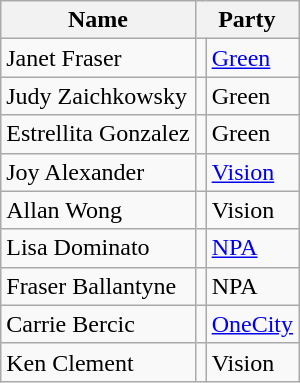<table class="wikitable">
<tr>
<th>Name</th>
<th colspan="2">Party</th>
</tr>
<tr>
<td>Janet Fraser</td>
<td></td>
<td><a href='#'>Green</a></td>
</tr>
<tr>
<td>Judy Zaichkowsky</td>
<td></td>
<td>Green</td>
</tr>
<tr>
<td>Estrellita Gonzalez</td>
<td></td>
<td>Green</td>
</tr>
<tr>
<td>Joy Alexander</td>
<td></td>
<td><a href='#'>Vision</a></td>
</tr>
<tr>
<td>Allan Wong</td>
<td></td>
<td>Vision</td>
</tr>
<tr>
<td>Lisa Dominato</td>
<td></td>
<td><a href='#'>NPA</a></td>
</tr>
<tr>
<td>Fraser Ballantyne</td>
<td></td>
<td>NPA</td>
</tr>
<tr>
<td>Carrie Bercic</td>
<td></td>
<td><a href='#'>OneCity</a></td>
</tr>
<tr>
<td>Ken Clement</td>
<td></td>
<td>Vision</td>
</tr>
</table>
